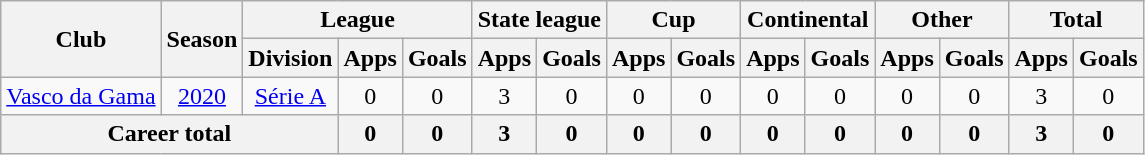<table class="wikitable" style="text-align: center">
<tr>
<th rowspan="2">Club</th>
<th rowspan="2">Season</th>
<th colspan="3">League</th>
<th colspan="2">State league</th>
<th colspan="2">Cup</th>
<th colspan="2">Continental</th>
<th colspan="2">Other</th>
<th colspan="2">Total</th>
</tr>
<tr>
<th>Division</th>
<th>Apps</th>
<th>Goals</th>
<th>Apps</th>
<th>Goals</th>
<th>Apps</th>
<th>Goals</th>
<th>Apps</th>
<th>Goals</th>
<th>Apps</th>
<th>Goals</th>
<th>Apps</th>
<th>Goals</th>
</tr>
<tr>
<td><a href='#'>Vasco da Gama</a></td>
<td><a href='#'>2020</a></td>
<td><a href='#'>Série A</a></td>
<td>0</td>
<td>0</td>
<td>3</td>
<td>0</td>
<td>0</td>
<td>0</td>
<td>0</td>
<td>0</td>
<td>0</td>
<td>0</td>
<td>3</td>
<td>0</td>
</tr>
<tr>
<th colspan="3"><strong>Career total</strong></th>
<th>0</th>
<th>0</th>
<th>3</th>
<th>0</th>
<th>0</th>
<th>0</th>
<th>0</th>
<th>0</th>
<th>0</th>
<th>0</th>
<th>3</th>
<th>0</th>
</tr>
</table>
